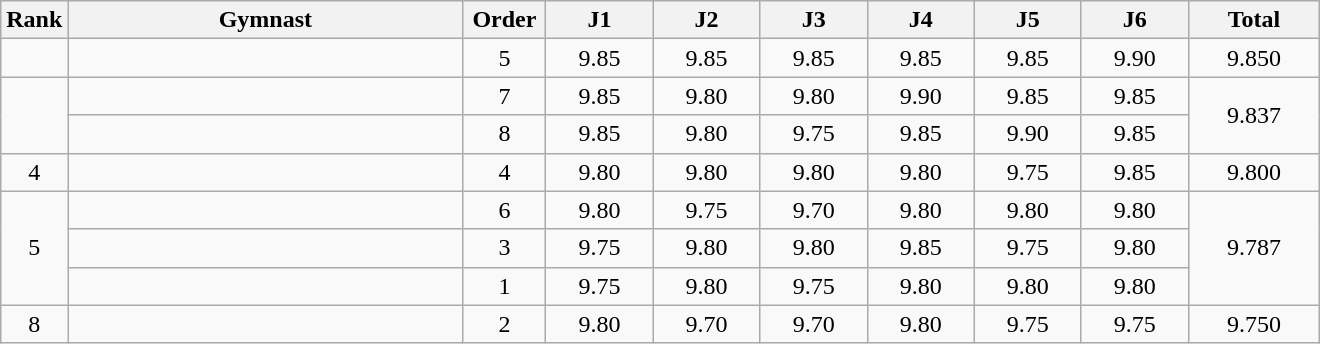<table class="wikitable" style="text-align:center">
<tr>
<th>Rank</th>
<th style="width:16em">Gymnast</th>
<th style="width:3em">Order</th>
<th style="width:4em">J1</th>
<th style="width:4em">J2</th>
<th style="width:4em">J3</th>
<th style="width:4em">J4</th>
<th style="width:4em">J5</th>
<th style="width:4em">J6</th>
<th style="width:5em">Total</th>
</tr>
<tr>
<td></td>
<td align=left></td>
<td>5</td>
<td>9.85</td>
<td>9.85</td>
<td>9.85</td>
<td>9.85</td>
<td>9.85</td>
<td>9.90</td>
<td>9.850</td>
</tr>
<tr>
<td rowspan=2></td>
<td align=left></td>
<td>7</td>
<td>9.85</td>
<td>9.80</td>
<td>9.80</td>
<td>9.90</td>
<td>9.85</td>
<td>9.85</td>
<td rowspan=2>9.837</td>
</tr>
<tr>
<td align=left></td>
<td>8</td>
<td>9.85</td>
<td>9.80</td>
<td>9.75</td>
<td>9.85</td>
<td>9.90</td>
<td>9.85</td>
</tr>
<tr>
<td>4</td>
<td align=left></td>
<td>4</td>
<td>9.80</td>
<td>9.80</td>
<td>9.80</td>
<td>9.80</td>
<td>9.75</td>
<td>9.85</td>
<td>9.800</td>
</tr>
<tr>
<td rowspan=3>5</td>
<td align=left></td>
<td>6</td>
<td>9.80</td>
<td>9.75</td>
<td>9.70</td>
<td>9.80</td>
<td>9.80</td>
<td>9.80</td>
<td rowspan=3>9.787</td>
</tr>
<tr>
<td align=left></td>
<td>3</td>
<td>9.75</td>
<td>9.80</td>
<td>9.80</td>
<td>9.85</td>
<td>9.75</td>
<td>9.80</td>
</tr>
<tr>
<td align=left></td>
<td>1</td>
<td>9.75</td>
<td>9.80</td>
<td>9.75</td>
<td>9.80</td>
<td>9.80</td>
<td>9.80</td>
</tr>
<tr>
<td>8</td>
<td align=left></td>
<td>2</td>
<td>9.80</td>
<td>9.70</td>
<td>9.70</td>
<td>9.80</td>
<td>9.75</td>
<td>9.75</td>
<td>9.750</td>
</tr>
</table>
